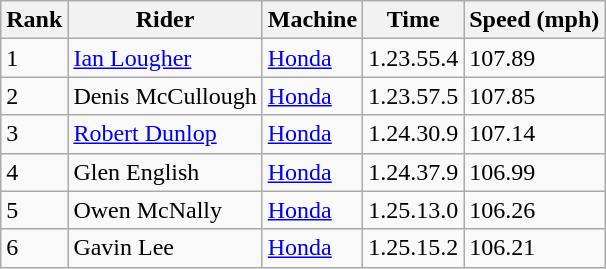<table class="wikitable">
<tr>
<th>Rank</th>
<th>Rider</th>
<th>Machine</th>
<th>Time</th>
<th>Speed (mph)</th>
</tr>
<tr>
<td>1</td>
<td> <a href='#'>Ian Lougher</a></td>
<td><a href='#'>Honda</a></td>
<td>1.23.55.4</td>
<td>107.89</td>
</tr>
<tr>
<td>2</td>
<td> Denis McCullough</td>
<td><a href='#'>Honda</a></td>
<td>1.23.57.5</td>
<td>107.85</td>
</tr>
<tr>
<td>3</td>
<td> <a href='#'>Robert Dunlop</a></td>
<td><a href='#'>Honda</a></td>
<td>1.24.30.9</td>
<td>107.14</td>
</tr>
<tr>
<td>4</td>
<td> Glen English</td>
<td><a href='#'>Honda</a></td>
<td>1.24.37.9</td>
<td>106.99</td>
</tr>
<tr>
<td>5</td>
<td> Owen McNally</td>
<td><a href='#'>Honda</a></td>
<td>1.25.13.0</td>
<td>106.26</td>
</tr>
<tr>
<td>6</td>
<td> Gavin Lee</td>
<td><a href='#'>Honda</a></td>
<td>1.25.15.2</td>
<td>106.21</td>
</tr>
</table>
